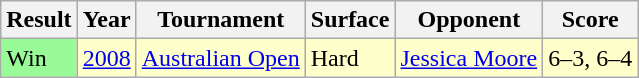<table class="wikitable">
<tr>
<th>Result</th>
<th>Year</th>
<th>Tournament</th>
<th>Surface</th>
<th>Opponent</th>
<th>Score</th>
</tr>
<tr bgcolor=ffffcc>
<td bgcolor=98FB98>Win</td>
<td><a href='#'>2008</a></td>
<td><a href='#'>Australian Open</a></td>
<td>Hard</td>
<td> <a href='#'>Jessica Moore</a></td>
<td>6–3, 6–4</td>
</tr>
</table>
